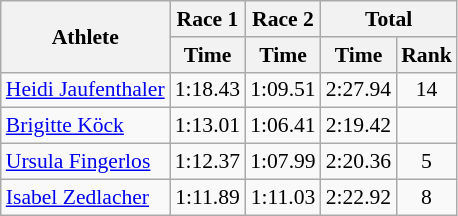<table class="wikitable" style="font-size:90%">
<tr>
<th rowspan="2">Athlete</th>
<th>Race 1</th>
<th>Race 2</th>
<th colspan="2">Total</th>
</tr>
<tr>
<th>Time</th>
<th>Time</th>
<th>Time</th>
<th>Rank</th>
</tr>
<tr>
<td><a href='#'>Heidi Jaufenthaler</a></td>
<td align="center">1:18.43</td>
<td align="center">1:09.51</td>
<td align="center">2:27.94</td>
<td align="center">14</td>
</tr>
<tr>
<td><a href='#'>Brigitte Köck</a></td>
<td align="center">1:13.01</td>
<td align="center">1:06.41</td>
<td align="center">2:19.42</td>
<td align="center"></td>
</tr>
<tr>
<td><a href='#'>Ursula Fingerlos</a></td>
<td align="center">1:12.37</td>
<td align="center">1:07.99</td>
<td align="center">2:20.36</td>
<td align="center">5</td>
</tr>
<tr>
<td><a href='#'>Isabel Zedlacher</a></td>
<td align="center">1:11.89</td>
<td align="center">1:11.03</td>
<td align="center">2:22.92</td>
<td align="center">8</td>
</tr>
</table>
